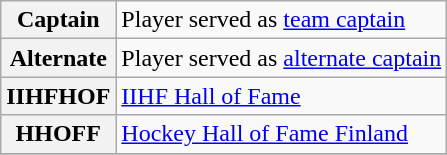<table class="wikitable">
<tr align="left";>
<th>Captain</th>
<td>Player served as <a href='#'>team captain</a></td>
</tr>
<tr a lign="left">
<th>Alternate</th>
<td>Player served as <a href='#'>alternate captain</a></td>
</tr>
<tr>
<th>IIHFHOF</th>
<td><a href='#'>IIHF Hall of Fame</a></td>
</tr>
<tr>
<th>HHOFF</th>
<td><a href='#'>Hockey Hall of Fame Finland</a></td>
</tr>
<tr>
</tr>
</table>
